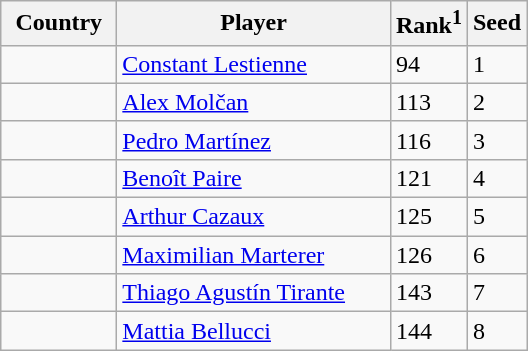<table class="sortable wikitable">
<tr>
<th width="70">Country</th>
<th width="175">Player</th>
<th>Rank<sup>1</sup></th>
<th>Seed</th>
</tr>
<tr>
<td></td>
<td><a href='#'>Constant Lestienne</a></td>
<td>94</td>
<td>1</td>
</tr>
<tr>
<td></td>
<td><a href='#'>Alex Molčan</a></td>
<td>113</td>
<td>2</td>
</tr>
<tr>
<td></td>
<td><a href='#'>Pedro Martínez</a></td>
<td>116</td>
<td>3</td>
</tr>
<tr>
<td></td>
<td><a href='#'>Benoît Paire</a></td>
<td>121</td>
<td>4</td>
</tr>
<tr>
<td></td>
<td><a href='#'>Arthur Cazaux</a></td>
<td>125</td>
<td>5</td>
</tr>
<tr>
<td></td>
<td><a href='#'>Maximilian Marterer</a></td>
<td>126</td>
<td>6</td>
</tr>
<tr>
<td></td>
<td><a href='#'>Thiago Agustín Tirante</a></td>
<td>143</td>
<td>7</td>
</tr>
<tr>
<td></td>
<td><a href='#'>Mattia Bellucci</a></td>
<td>144</td>
<td>8</td>
</tr>
</table>
